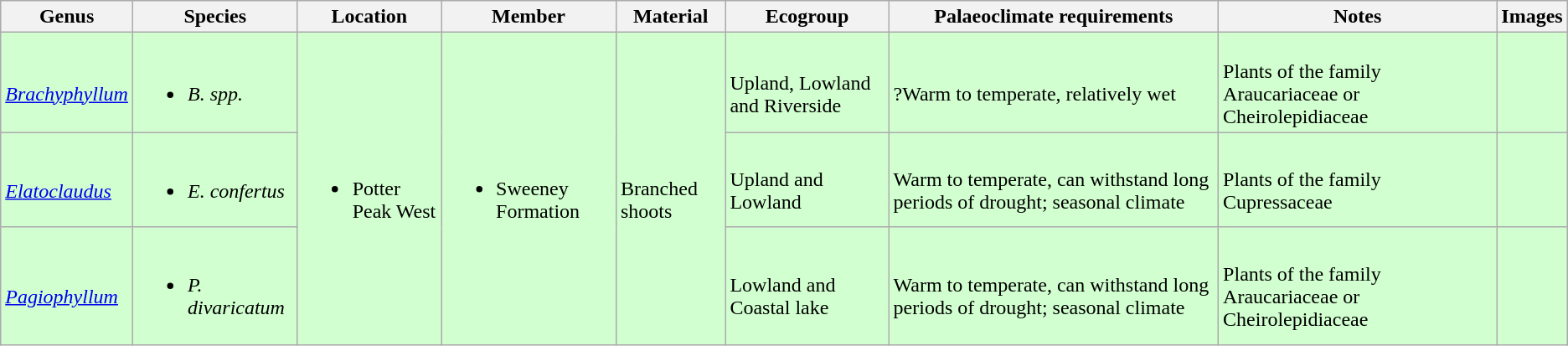<table class="wikitable sortable">
<tr>
<th>Genus</th>
<th>Species</th>
<th>Location</th>
<th>Member</th>
<th>Material</th>
<th>Ecogroup</th>
<th>Palaeoclimate requirements</th>
<th>Notes</th>
<th>Images</th>
</tr>
<tr>
<td style="background:#D1FFCF;"><br><em><a href='#'>Brachyphyllum</a></em></td>
<td style="background:#D1FFCF;"><br><ul><li><em>B. spp.</em></li></ul></td>
<td rowspan="3" style="background:#D1FFCF;"><br><ul><li>Potter Peak West</li></ul></td>
<td rowspan="3" style="background:#D1FFCF;"><br><ul><li>Sweeney Formation</li></ul></td>
<td rowspan="3" style="background:#D1FFCF;"><br>Branched shoots</td>
<td style="background:#D1FFCF;"><br>Upland, Lowland and Riverside</td>
<td style="background:#D1FFCF;"><br>?Warm to temperate, relatively wet</td>
<td style="background:#D1FFCF;"><br>Plants of the family Araucariaceae or Cheirolepidiaceae</td>
<td style="background:#D1FFCF;"></td>
</tr>
<tr>
<td style="background:#D1FFCF;"><br><em><a href='#'>Elatoclaudus</a></em></td>
<td style="background:#D1FFCF;"><br><ul><li><em>E. confertus</em></li></ul></td>
<td style="background:#D1FFCF;"><br>Upland and Lowland</td>
<td style="background:#D1FFCF;"><br>Warm to temperate, can withstand long periods of drought; seasonal climate</td>
<td style="background:#D1FFCF;"><br>Plants of the family Cupressaceae</td>
<td style="background:#D1FFCF;"></td>
</tr>
<tr>
<td style="background:#D1FFCF;"><br><em><a href='#'>Pagiophyllum</a></em></td>
<td style="background:#D1FFCF;"><br><ul><li><em>P. divaricatum</em></li></ul></td>
<td style="background:#D1FFCF;"><br>Lowland and Coastal lake</td>
<td style="background:#D1FFCF;"><br>Warm to temperate, can withstand long periods of drought; seasonal climate</td>
<td style="background:#D1FFCF;"><br>Plants of the family Araucariaceae or Cheirolepidiaceae</td>
<td style="background:#D1FFCF;"></td>
</tr>
</table>
